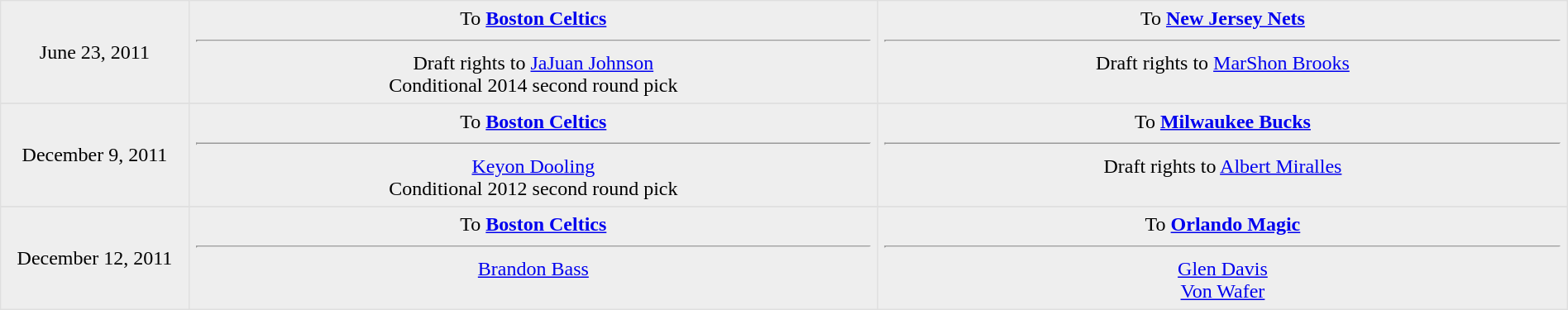<table border=1 style="border-collapse:collapse; text-align: center; width: 100%" bordercolor="#DFDFDF"  cellpadding="5">
<tr bgcolor="eeeeee">
<td style="width:12%">June 23, 2011</td>
<td style="width:44%" valign="top">To <strong><a href='#'>Boston Celtics</a></strong><hr>Draft rights to <a href='#'>JaJuan Johnson</a><br>Conditional 2014 second round pick</td>
<td style="width:44%" valign="top">To <strong><a href='#'>New Jersey Nets</a></strong><hr>Draft rights to <a href='#'>MarShon Brooks</a></td>
</tr>
<tr>
</tr>
<tr bgcolor="eeeeee">
<td style="width:12%">December 9, 2011</td>
<td style="width:44%" valign="top">To <strong><a href='#'>Boston Celtics</a></strong><hr><a href='#'>Keyon Dooling</a><br>Conditional 2012 second round pick</td>
<td style="width:44%" valign="top">To <strong><a href='#'>Milwaukee Bucks</a></strong><hr>Draft rights to <a href='#'>Albert Miralles</a></td>
</tr>
<tr>
</tr>
<tr bgcolor="eeeeee">
<td style="width:12%">December 12, 2011</td>
<td style="width:44%" valign="top">To <strong><a href='#'>Boston Celtics</a></strong><hr><a href='#'>Brandon Bass</a></td>
<td style="width:44%" valign="top">To <strong><a href='#'>Orlando Magic</a></strong><hr><a href='#'>Glen Davis</a> <br><a href='#'>Von Wafer</a> </td>
</tr>
</table>
